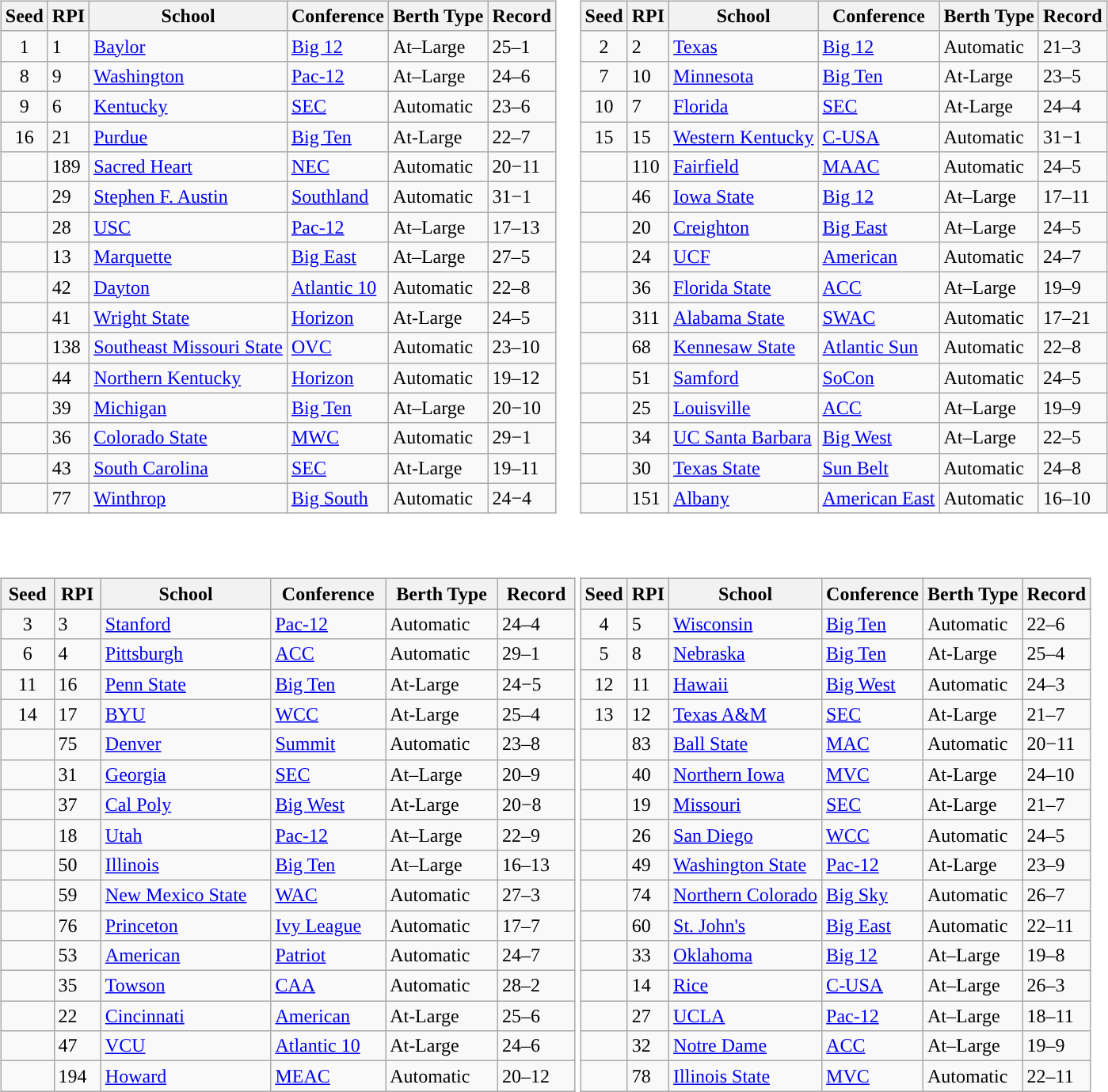<table>
<tr>
<td><br><table class="wikitable sortable">
<tr>
<th>Seed</th>
<th>RPI</th>
<th>School</th>
<th>Conference</th>
<th>Berth Type</th>
<th>Record</th>
</tr>
<tr>
<td align="center">1</td>
<td>1</td>
<td><a href='#'>Baylor</a></td>
<td><a href='#'>Big 12</a></td>
<td>At–Large</td>
<td>25–1</td>
</tr>
<tr>
<td align="center">8</td>
<td>9</td>
<td><a href='#'>Washington</a></td>
<td><a href='#'>Pac-12</a></td>
<td>At–Large</td>
<td>24–6</td>
</tr>
<tr>
<td align="center">9</td>
<td>6</td>
<td><a href='#'>Kentucky</a></td>
<td><a href='#'>SEC</a></td>
<td>Automatic</td>
<td>23–6</td>
</tr>
<tr>
<td align="center">16</td>
<td>21</td>
<td><a href='#'>Purdue</a></td>
<td><a href='#'>Big Ten</a></td>
<td>At-Large</td>
<td>22–7</td>
</tr>
<tr>
<td></td>
<td>189</td>
<td><a href='#'>Sacred Heart</a></td>
<td><a href='#'>NEC</a></td>
<td>Automatic</td>
<td>20−11</td>
</tr>
<tr>
<td></td>
<td>29</td>
<td><a href='#'>Stephen F. Austin</a></td>
<td><a href='#'>Southland</a></td>
<td>Automatic</td>
<td>31−1</td>
</tr>
<tr>
<td></td>
<td>28</td>
<td><a href='#'>USC</a></td>
<td><a href='#'>Pac-12</a></td>
<td>At–Large</td>
<td>17–13</td>
</tr>
<tr>
<td></td>
<td>13</td>
<td><a href='#'>Marquette</a></td>
<td><a href='#'>Big East</a></td>
<td>At–Large</td>
<td>27–5</td>
</tr>
<tr>
<td></td>
<td>42</td>
<td><a href='#'>Dayton</a></td>
<td><a href='#'>Atlantic 10</a></td>
<td>Automatic</td>
<td>22–8</td>
</tr>
<tr>
<td></td>
<td>41</td>
<td><a href='#'>Wright State</a></td>
<td><a href='#'>Horizon</a></td>
<td>At-Large</td>
<td>24–5</td>
</tr>
<tr>
<td></td>
<td>138</td>
<td><a href='#'>Southeast Missouri State</a></td>
<td><a href='#'>OVC</a></td>
<td>Automatic</td>
<td>23–10</td>
</tr>
<tr>
<td></td>
<td>44</td>
<td><a href='#'>Northern Kentucky</a></td>
<td><a href='#'>Horizon</a></td>
<td>Automatic</td>
<td>19–12</td>
</tr>
<tr>
<td></td>
<td>39</td>
<td><a href='#'>Michigan</a></td>
<td><a href='#'>Big Ten</a></td>
<td>At–Large</td>
<td>20−10</td>
</tr>
<tr>
<td></td>
<td>36</td>
<td><a href='#'>Colorado State</a></td>
<td><a href='#'>MWC</a></td>
<td>Automatic</td>
<td>29−1</td>
</tr>
<tr>
<td></td>
<td>43</td>
<td><a href='#'>South Carolina</a></td>
<td><a href='#'>SEC</a></td>
<td>At-Large</td>
<td>19–11</td>
</tr>
<tr>
<td></td>
<td>77</td>
<td><a href='#'>Winthrop</a></td>
<td><a href='#'>Big South</a></td>
<td>Automatic</td>
<td>24−4</td>
</tr>
</table>
</td>
<td><br><table class="wikitable sortable">
<tr>
<th>Seed</th>
<th>RPI</th>
<th>School</th>
<th>Conference</th>
<th>Berth Type</th>
<th>Record</th>
</tr>
<tr>
<td align="center">2</td>
<td>2</td>
<td><a href='#'>Texas</a></td>
<td><a href='#'>Big 12</a></td>
<td>Automatic</td>
<td>21–3</td>
</tr>
<tr>
<td align="center">7</td>
<td>10</td>
<td><a href='#'>Minnesota</a></td>
<td><a href='#'>Big Ten</a></td>
<td>At-Large</td>
<td>23–5</td>
</tr>
<tr>
<td align="center">10</td>
<td>7</td>
<td><a href='#'>Florida</a></td>
<td><a href='#'>SEC</a></td>
<td>At-Large</td>
<td>24–4</td>
</tr>
<tr>
<td align="center">15</td>
<td>15</td>
<td><a href='#'>Western Kentucky</a></td>
<td><a href='#'>C-USA</a></td>
<td>Automatic</td>
<td>31−1</td>
</tr>
<tr>
<td></td>
<td>110</td>
<td><a href='#'>Fairfield</a></td>
<td><a href='#'>MAAC</a></td>
<td>Automatic</td>
<td>24–5</td>
</tr>
<tr>
<td></td>
<td>46</td>
<td><a href='#'>Iowa State</a></td>
<td><a href='#'>Big 12</a></td>
<td>At–Large</td>
<td>17–11</td>
</tr>
<tr>
<td></td>
<td>20</td>
<td><a href='#'>Creighton</a></td>
<td><a href='#'>Big East</a></td>
<td>At–Large</td>
<td>24–5</td>
</tr>
<tr>
<td></td>
<td>24</td>
<td><a href='#'>UCF</a></td>
<td><a href='#'>American</a></td>
<td>Automatic</td>
<td>24–7</td>
</tr>
<tr>
<td></td>
<td>36</td>
<td><a href='#'>Florida State</a></td>
<td><a href='#'>ACC</a></td>
<td>At–Large</td>
<td>19–9</td>
</tr>
<tr>
<td></td>
<td>311</td>
<td><a href='#'>Alabama State</a></td>
<td><a href='#'>SWAC</a></td>
<td>Automatic</td>
<td>17–21</td>
</tr>
<tr>
<td></td>
<td>68</td>
<td><a href='#'>Kennesaw State</a></td>
<td><a href='#'>Atlantic Sun</a></td>
<td>Automatic</td>
<td>22–8</td>
</tr>
<tr>
<td></td>
<td>51</td>
<td><a href='#'>Samford</a></td>
<td><a href='#'>SoCon</a></td>
<td>Automatic</td>
<td>24–5</td>
</tr>
<tr>
<td></td>
<td>25</td>
<td><a href='#'>Louisville</a></td>
<td><a href='#'>ACC</a></td>
<td>At–Large</td>
<td>19–9</td>
</tr>
<tr>
<td></td>
<td>34</td>
<td><a href='#'>UC Santa Barbara</a></td>
<td><a href='#'>Big West</a></td>
<td>At–Large</td>
<td>22–5</td>
</tr>
<tr>
<td></td>
<td>30</td>
<td><a href='#'>Texas State</a></td>
<td><a href='#'>Sun Belt</a></td>
<td>Automatic</td>
<td>24–8</td>
</tr>
<tr>
<td></td>
<td>151</td>
<td><a href='#'>Albany</a></td>
<td><a href='#'>American East</a></td>
<td>Automatic</td>
<td>16–10</td>
</tr>
</table>
</td>
</tr>
<tr>
<td><br><table class="wikitable sortable" width="100%">
<tr>
<th>Seed</th>
<th>RPI</th>
<th>School</th>
<th>Conference</th>
<th>Berth Type</th>
<th>Record</th>
</tr>
<tr>
<td align="center">3</td>
<td>3</td>
<td><a href='#'>Stanford</a></td>
<td><a href='#'>Pac-12</a></td>
<td>Automatic</td>
<td>24–4</td>
</tr>
<tr>
<td align="center">6</td>
<td>4</td>
<td><a href='#'>Pittsburgh</a></td>
<td><a href='#'>ACC</a></td>
<td>Automatic</td>
<td>29–1</td>
</tr>
<tr>
<td align="center">11</td>
<td>16</td>
<td><a href='#'>Penn State</a></td>
<td><a href='#'>Big Ten</a></td>
<td>At-Large</td>
<td>24−5</td>
</tr>
<tr>
<td align="center">14</td>
<td>17</td>
<td><a href='#'>BYU</a></td>
<td><a href='#'>WCC</a></td>
<td>At-Large</td>
<td>25–4</td>
</tr>
<tr>
<td></td>
<td>75</td>
<td><a href='#'>Denver</a></td>
<td><a href='#'>Summit</a></td>
<td>Automatic</td>
<td>23–8</td>
</tr>
<tr>
<td></td>
<td>31</td>
<td><a href='#'>Georgia</a></td>
<td><a href='#'>SEC</a></td>
<td>At–Large</td>
<td>20–9</td>
</tr>
<tr>
<td></td>
<td>37</td>
<td><a href='#'>Cal Poly</a></td>
<td><a href='#'>Big West</a></td>
<td>At-Large</td>
<td>20−8</td>
</tr>
<tr>
<td></td>
<td>18</td>
<td><a href='#'>Utah</a></td>
<td><a href='#'>Pac-12</a></td>
<td>At–Large</td>
<td>22–9</td>
</tr>
<tr>
<td></td>
<td>50</td>
<td><a href='#'>Illinois</a></td>
<td><a href='#'>Big Ten</a></td>
<td>At–Large</td>
<td>16–13</td>
</tr>
<tr>
<td></td>
<td>59</td>
<td><a href='#'>New Mexico State</a></td>
<td><a href='#'>WAC</a></td>
<td>Automatic</td>
<td>27–3</td>
</tr>
<tr>
<td></td>
<td>76</td>
<td><a href='#'>Princeton</a></td>
<td><a href='#'>Ivy League</a></td>
<td>Automatic</td>
<td>17–7</td>
</tr>
<tr>
<td></td>
<td>53</td>
<td><a href='#'>American</a></td>
<td><a href='#'>Patriot</a></td>
<td>Automatic</td>
<td>24–7</td>
</tr>
<tr>
<td></td>
<td>35</td>
<td><a href='#'>Towson</a></td>
<td><a href='#'>CAA</a></td>
<td>Automatic</td>
<td>28–2</td>
</tr>
<tr>
<td></td>
<td>22</td>
<td><a href='#'>Cincinnati</a></td>
<td><a href='#'>American</a></td>
<td>At-Large</td>
<td>25–6</td>
</tr>
<tr>
<td></td>
<td>47</td>
<td><a href='#'>VCU</a></td>
<td><a href='#'>Atlantic 10</a></td>
<td>At-Large</td>
<td>24–6</td>
</tr>
<tr>
<td></td>
<td>194</td>
<td><a href='#'>Howard</a></td>
<td><a href='#'>MEAC</a></td>
<td>Automatic</td>
<td>20–12</td>
</tr>
</table>
</td>
<td><br><table class="wikitable sortable ">
<tr>
<th>Seed</th>
<th>RPI</th>
<th>School</th>
<th>Conference</th>
<th>Berth Type</th>
<th>Record</th>
</tr>
<tr>
<td align="center">4</td>
<td>5</td>
<td><a href='#'>Wisconsin</a></td>
<td><a href='#'>Big Ten</a></td>
<td>Automatic</td>
<td>22–6</td>
</tr>
<tr>
<td align="center">5</td>
<td>8</td>
<td><a href='#'>Nebraska</a></td>
<td><a href='#'>Big Ten</a></td>
<td>At-Large</td>
<td>25–4</td>
</tr>
<tr>
<td align="center">12</td>
<td>11</td>
<td><a href='#'>Hawaii</a></td>
<td><a href='#'>Big West</a></td>
<td>Automatic</td>
<td>24–3</td>
</tr>
<tr>
<td align="center">13</td>
<td>12</td>
<td><a href='#'>Texas A&M</a></td>
<td><a href='#'>SEC</a></td>
<td>At-Large</td>
<td>21–7</td>
</tr>
<tr>
<td></td>
<td>83</td>
<td><a href='#'>Ball State</a></td>
<td><a href='#'>MAC</a></td>
<td>Automatic</td>
<td>20−11</td>
</tr>
<tr>
<td></td>
<td>40</td>
<td><a href='#'>Northern Iowa</a></td>
<td><a href='#'>MVC</a></td>
<td>At-Large</td>
<td>24–10</td>
</tr>
<tr>
<td></td>
<td>19</td>
<td><a href='#'>Missouri</a></td>
<td><a href='#'>SEC</a></td>
<td>At-Large</td>
<td>21–7</td>
</tr>
<tr>
<td></td>
<td>26</td>
<td><a href='#'>San Diego</a></td>
<td><a href='#'>WCC</a></td>
<td>Automatic</td>
<td>24–5</td>
</tr>
<tr>
<td></td>
<td>49</td>
<td><a href='#'>Washington State</a></td>
<td><a href='#'>Pac-12</a></td>
<td>At-Large</td>
<td>23–9</td>
</tr>
<tr>
<td></td>
<td>74</td>
<td><a href='#'>Northern Colorado</a></td>
<td><a href='#'>Big Sky</a></td>
<td>Automatic</td>
<td>26–7</td>
</tr>
<tr>
<td></td>
<td>60</td>
<td><a href='#'>St. John's</a></td>
<td><a href='#'>Big East</a></td>
<td>Automatic</td>
<td>22–11</td>
</tr>
<tr>
<td></td>
<td>33</td>
<td><a href='#'>Oklahoma</a></td>
<td><a href='#'>Big 12</a></td>
<td>At–Large</td>
<td>19–8</td>
</tr>
<tr>
<td></td>
<td>14</td>
<td><a href='#'>Rice</a></td>
<td><a href='#'>C-USA</a></td>
<td>At–Large</td>
<td>26–3</td>
</tr>
<tr>
<td></td>
<td>27</td>
<td><a href='#'>UCLA</a></td>
<td><a href='#'>Pac-12</a></td>
<td>At–Large</td>
<td>18–11</td>
</tr>
<tr>
<td></td>
<td>32</td>
<td><a href='#'>Notre Dame</a></td>
<td><a href='#'>ACC</a></td>
<td>At–Large</td>
<td>19–9</td>
</tr>
<tr>
<td></td>
<td>78</td>
<td><a href='#'>Illinois State</a></td>
<td><a href='#'>MVC</a></td>
<td>Automatic</td>
<td>22–11</td>
</tr>
</table>
</td>
</tr>
</table>
